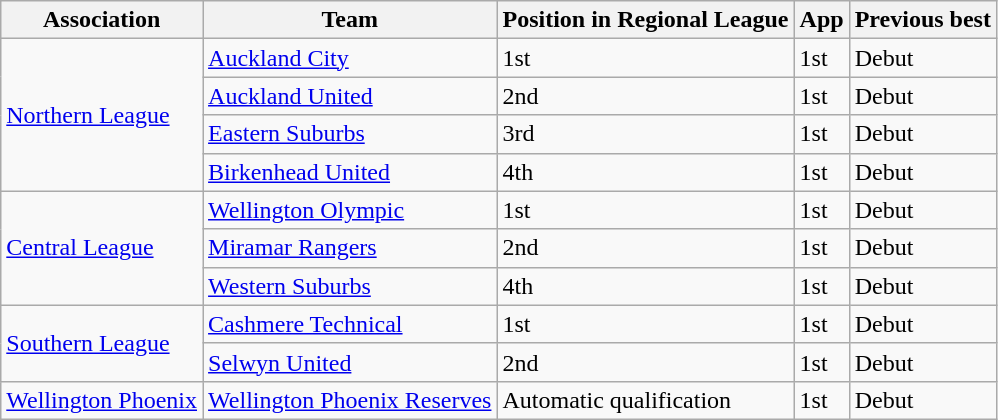<table class="wikitable">
<tr>
<th>Association</th>
<th>Team</th>
<th>Position in Regional League</th>
<th>App </th>
<th>Previous best </th>
</tr>
<tr>
<td rowspan=4><a href='#'>Northern League</a> </td>
<td><a href='#'>Auckland City</a></td>
<td>1st</td>
<td>1st</td>
<td>Debut</td>
</tr>
<tr>
<td><a href='#'>Auckland United</a></td>
<td>2nd</td>
<td>1st</td>
<td>Debut</td>
</tr>
<tr>
<td><a href='#'>Eastern Suburbs</a></td>
<td>3rd</td>
<td>1st</td>
<td>Debut</td>
</tr>
<tr>
<td><a href='#'>Birkenhead United</a></td>
<td>4th</td>
<td>1st</td>
<td>Debut</td>
</tr>
<tr>
<td rowspan=3><a href='#'>Central League</a> </td>
<td><a href='#'>Wellington Olympic</a></td>
<td>1st</td>
<td>1st</td>
<td>Debut</td>
</tr>
<tr>
<td><a href='#'>Miramar Rangers</a></td>
<td>2nd</td>
<td>1st</td>
<td>Debut</td>
</tr>
<tr>
<td><a href='#'>Western Suburbs</a></td>
<td>4th</td>
<td>1st</td>
<td>Debut</td>
</tr>
<tr>
<td rowspan=2><a href='#'>Southern League</a> </td>
<td><a href='#'>Cashmere Technical</a></td>
<td>1st</td>
<td>1st</td>
<td>Debut</td>
</tr>
<tr>
<td><a href='#'>Selwyn United</a></td>
<td>2nd</td>
<td>1st</td>
<td>Debut</td>
</tr>
<tr>
<td><a href='#'>Wellington Phoenix</a> </td>
<td><a href='#'>Wellington Phoenix Reserves</a></td>
<td>Automatic qualification</td>
<td>1st</td>
<td>Debut</td>
</tr>
</table>
